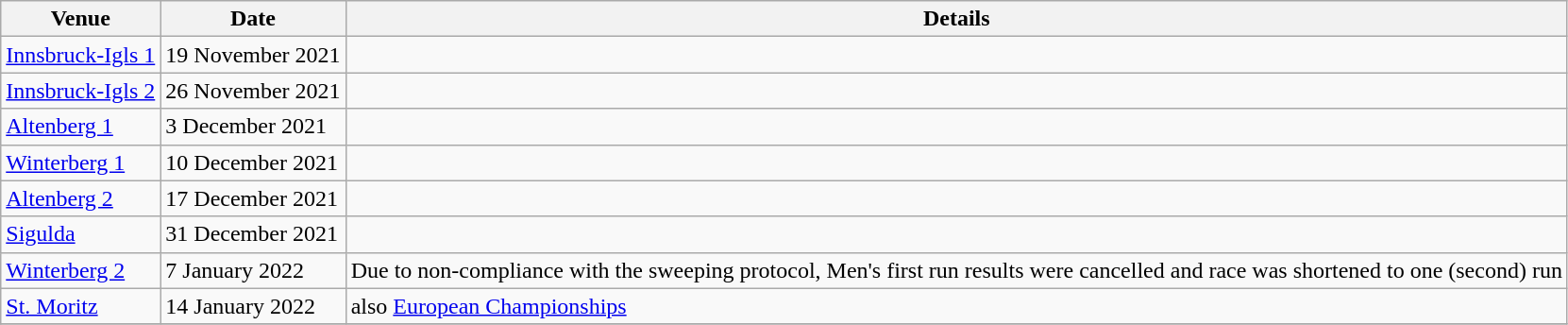<table class="wikitable">
<tr>
<th>Venue</th>
<th>Date</th>
<th>Details</th>
</tr>
<tr>
<td> <a href='#'>Innsbruck-Igls 1</a></td>
<td>19 November 2021</td>
<td></td>
</tr>
<tr>
<td> <a href='#'>Innsbruck-Igls 2</a></td>
<td>26 November 2021</td>
<td></td>
</tr>
<tr>
<td> <a href='#'>Altenberg 1</a></td>
<td>3 December 2021</td>
<td></td>
</tr>
<tr>
<td> <a href='#'>Winterberg 1</a></td>
<td>10 December 2021</td>
<td></td>
</tr>
<tr>
<td> <a href='#'>Altenberg 2</a></td>
<td>17 December 2021</td>
<td></td>
</tr>
<tr>
<td> <a href='#'>Sigulda</a></td>
<td>31 December 2021</td>
<td></td>
</tr>
<tr>
<td> <a href='#'>Winterberg 2</a></td>
<td>7 January 2022</td>
<td>Due to non-compliance with the sweeping protocol, Men's first run results were cancelled and race was shortened to one (second) run</td>
</tr>
<tr>
<td> <a href='#'>St. Moritz</a></td>
<td>14 January 2022</td>
<td>also <a href='#'>European Championships</a></td>
</tr>
<tr>
</tr>
</table>
